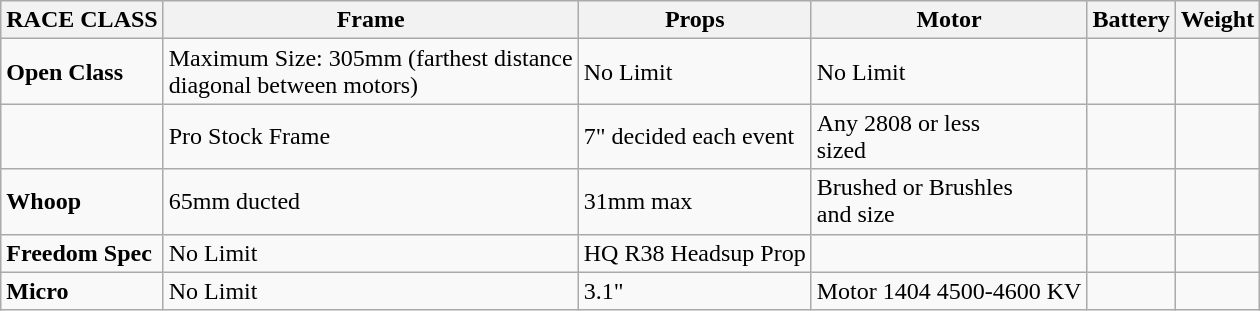<table class="wikitable">
<tr>
<th>RACE CLASS</th>
<th>Frame</th>
<th>Props</th>
<th>Motor</th>
<th>Battery</th>
<th>Weight</th>
</tr>
<tr>
<td><strong>Open Class</strong></td>
<td>Maximum Size: 305mm (farthest distance<br>diagonal between motors)</td>
<td>No Limit</td>
<td>No Limit</td>
<td></td>
<td></td>
</tr>
<tr>
<td><strong></strong></td>
<td>Pro Stock Frame</td>
<td>7" decided each event</td>
<td>Any 2808 or less<br>sized</td>
<td></td>
<td></td>
</tr>
<tr>
<td><strong>Whoop</strong></td>
<td>65mm ducted</td>
<td>31mm max</td>
<td>Brushed or Brushles<br>and size</td>
<td></td>
<td></td>
</tr>
<tr>
<td><strong>Freedom Spec</strong></td>
<td>No Limit</td>
<td>HQ R38 Headsup Prop</td>
<td></td>
<td></td>
<td></td>
</tr>
<tr>
<td><strong>Micro</strong></td>
<td>No Limit</td>
<td>3.1"</td>
<td>Motor 1404 4500-4600 KV</td>
<td></td>
<td></td>
</tr>
</table>
